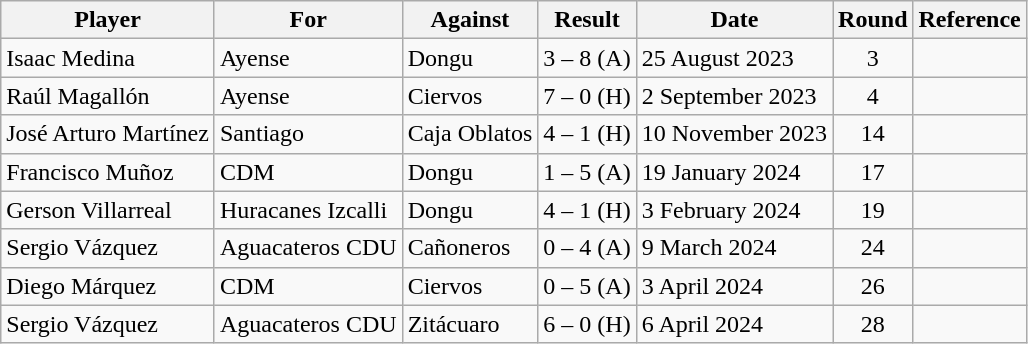<table class="wikitable sortable">
<tr>
<th>Player</th>
<th>For</th>
<th>Against</th>
<th>Result</th>
<th>Date</th>
<th>Round</th>
<th>Reference</th>
</tr>
<tr>
<td> Isaac Medina</td>
<td>Ayense</td>
<td>Dongu</td>
<td align=center>3 – 8 (A)</td>
<td>25 August 2023</td>
<td align=center>3</td>
<td align=center></td>
</tr>
<tr>
<td> Raúl Magallón</td>
<td>Ayense</td>
<td>Ciervos</td>
<td align=center>7 – 0 (H)</td>
<td>2 September 2023</td>
<td align=center>4</td>
<td align=center></td>
</tr>
<tr>
<td> José Arturo Martínez</td>
<td>Santiago</td>
<td>Caja Oblatos</td>
<td align=center>4 – 1 (H)</td>
<td>10 November 2023</td>
<td align=center>14</td>
<td align=center></td>
</tr>
<tr>
<td> Francisco Muñoz</td>
<td>CDM</td>
<td>Dongu</td>
<td align=center>1 – 5 (A)</td>
<td>19 January 2024</td>
<td align=center>17</td>
<td align=center></td>
</tr>
<tr>
<td> Gerson Villarreal</td>
<td>Huracanes Izcalli</td>
<td>Dongu</td>
<td align=center>4 – 1 (H)</td>
<td>3 February 2024</td>
<td align=center>19</td>
<td align=center></td>
</tr>
<tr>
<td> Sergio Vázquez</td>
<td>Aguacateros CDU</td>
<td>Cañoneros</td>
<td align=center>0 – 4 (A)</td>
<td>9 March 2024</td>
<td align=center>24</td>
<td align=center></td>
</tr>
<tr>
<td> Diego Márquez</td>
<td>CDM</td>
<td>Ciervos</td>
<td align=center>0 – 5 (A)</td>
<td>3 April 2024</td>
<td align=center>26</td>
<td align=center></td>
</tr>
<tr>
<td> Sergio Vázquez</td>
<td>Aguacateros CDU</td>
<td>Zitácuaro</td>
<td align=center>6 – 0 (H)</td>
<td>6 April 2024</td>
<td align=center>28</td>
<td align=center></td>
</tr>
</table>
